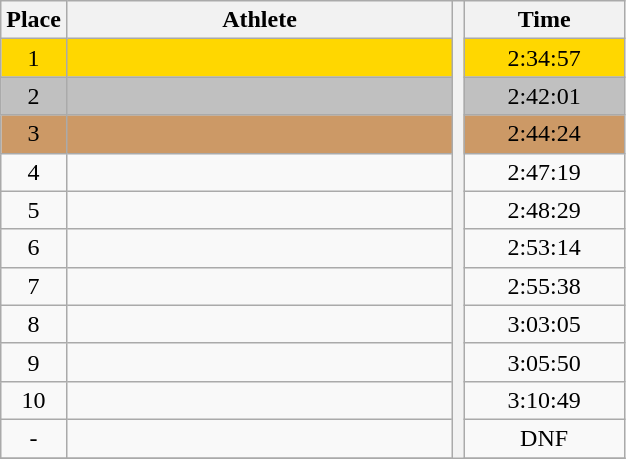<table class="wikitable" style="text-align:center">
<tr>
<th>Place</th>
<th width=250>Athlete</th>
<th rowspan=27></th>
<th width=100>Time</th>
</tr>
<tr bgcolor=gold>
<td>1</td>
<td align=left></td>
<td>2:34:57</td>
</tr>
<tr bgcolor=silver>
<td>2</td>
<td align=left></td>
<td>2:42:01</td>
</tr>
<tr bgcolor=cc9966>
<td>3</td>
<td align=left></td>
<td>2:44:24</td>
</tr>
<tr>
<td>4</td>
<td align=left></td>
<td>2:47:19</td>
</tr>
<tr>
<td>5</td>
<td align=left></td>
<td>2:48:29</td>
</tr>
<tr>
<td>6</td>
<td align=left></td>
<td>2:53:14</td>
</tr>
<tr>
<td>7</td>
<td align=left></td>
<td>2:55:38</td>
</tr>
<tr>
<td>8</td>
<td align=left></td>
<td>3:03:05</td>
</tr>
<tr>
<td>9</td>
<td align=left></td>
<td>3:05:50</td>
</tr>
<tr>
<td>10</td>
<td align=left></td>
<td>3:10:49</td>
</tr>
<tr>
<td>-</td>
<td align=left></td>
<td>DNF</td>
</tr>
<tr>
</tr>
</table>
